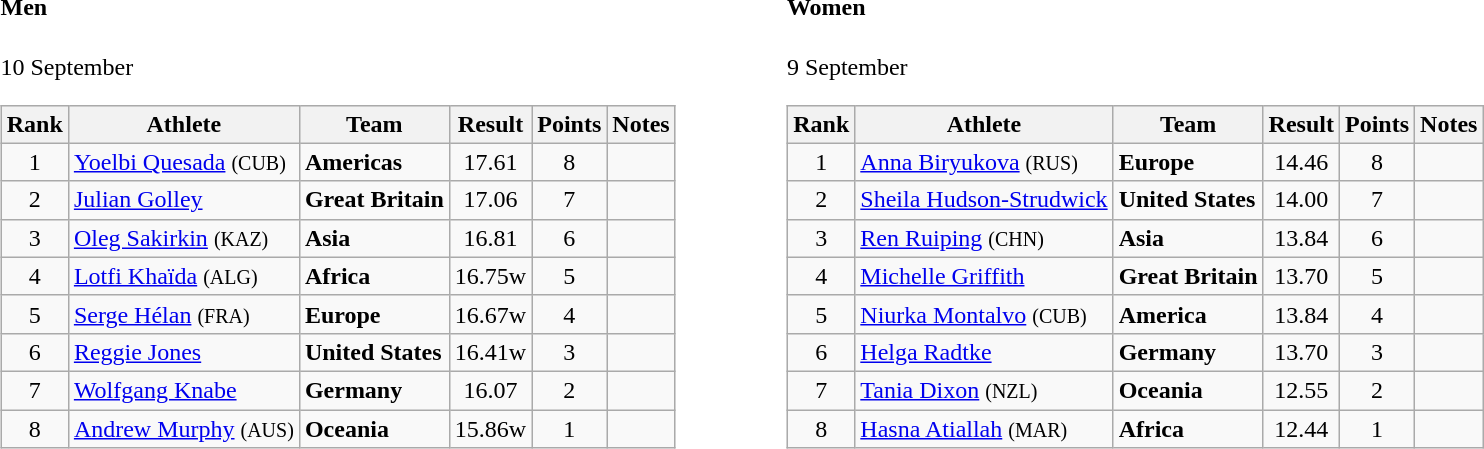<table>
<tr>
<td valign="top"><br><h4>Men</h4>10 September<table class="wikitable" style="text-align:center">
<tr>
<th>Rank</th>
<th>Athlete</th>
<th>Team</th>
<th>Result</th>
<th>Points</th>
<th>Notes</th>
</tr>
<tr>
<td>1</td>
<td align="left"><a href='#'>Yoelbi Quesada</a> <small>(CUB)</small></td>
<td align=left><strong>Americas</strong></td>
<td>17.61</td>
<td>8</td>
<td></td>
</tr>
<tr>
<td>2</td>
<td align="left"><a href='#'>Julian Golley</a></td>
<td align=left><strong>Great Britain</strong></td>
<td>17.06</td>
<td>7</td>
<td></td>
</tr>
<tr>
<td>3</td>
<td align="left"><a href='#'>Oleg Sakirkin</a> <small>(KAZ)</small></td>
<td align=left><strong>Asia</strong></td>
<td>16.81</td>
<td>6</td>
<td></td>
</tr>
<tr>
<td>4</td>
<td align="left"><a href='#'>Lotfi Khaïda</a> <small>(ALG)</small></td>
<td align=left><strong>Africa</strong></td>
<td>16.75w</td>
<td>5</td>
<td></td>
</tr>
<tr>
<td>5</td>
<td align="left"><a href='#'>Serge Hélan</a> <small>(FRA)</small></td>
<td align=left><strong>Europe</strong></td>
<td>16.67w</td>
<td>4</td>
<td></td>
</tr>
<tr>
<td>6</td>
<td align="left"><a href='#'>Reggie Jones</a></td>
<td align=left><strong>United States</strong></td>
<td>16.41w</td>
<td>3</td>
<td></td>
</tr>
<tr>
<td>7</td>
<td align="left"><a href='#'>Wolfgang Knabe</a></td>
<td align=left><strong>Germany</strong></td>
<td>16.07</td>
<td>2</td>
<td></td>
</tr>
<tr>
<td>8</td>
<td align="left"><a href='#'>Andrew Murphy</a> <small>(AUS)</small></td>
<td align=left><strong>Oceania</strong></td>
<td>15.86w</td>
<td>1</td>
<td></td>
</tr>
</table>
</td>
<td width="50"> </td>
<td valign="top"><br><h4>Women</h4>9 September<table class="wikitable" style="text-align:center">
<tr>
<th>Rank</th>
<th>Athlete</th>
<th>Team</th>
<th>Result</th>
<th>Points</th>
<th>Notes</th>
</tr>
<tr>
<td>1</td>
<td align="left"><a href='#'>Anna Biryukova</a> <small>(RUS)</small></td>
<td align=left><strong>Europe</strong></td>
<td>14.46</td>
<td>8</td>
<td></td>
</tr>
<tr>
<td>2</td>
<td align="left"><a href='#'>Sheila Hudson-Strudwick</a></td>
<td align=left><strong>United States</strong></td>
<td>14.00</td>
<td>7</td>
<td></td>
</tr>
<tr>
<td>3</td>
<td align="left"><a href='#'>Ren Ruiping</a> <small>(CHN)</small></td>
<td align=left><strong>Asia</strong></td>
<td>13.84</td>
<td>6</td>
<td></td>
</tr>
<tr>
<td>4</td>
<td align="left"><a href='#'>Michelle Griffith</a></td>
<td align=left><strong>Great Britain</strong></td>
<td>13.70</td>
<td>5</td>
<td></td>
</tr>
<tr>
<td>5</td>
<td align="left"><a href='#'>Niurka Montalvo</a> <small>(CUB)</small></td>
<td align=left><strong>America</strong></td>
<td>13.84</td>
<td>4</td>
<td></td>
</tr>
<tr>
<td>6</td>
<td align="left"><a href='#'>Helga Radtke</a></td>
<td align=left><strong>Germany</strong></td>
<td>13.70</td>
<td>3</td>
<td></td>
</tr>
<tr>
<td>7</td>
<td align="left"><a href='#'>Tania Dixon</a> <small>(NZL)</small></td>
<td align=left><strong>Oceania</strong></td>
<td>12.55</td>
<td>2</td>
<td></td>
</tr>
<tr>
<td>8</td>
<td align="left"><a href='#'>Hasna Atiallah</a> <small>(MAR)</small></td>
<td align=left><strong>Africa</strong></td>
<td>12.44</td>
<td>1</td>
<td></td>
</tr>
</table>
</td>
</tr>
</table>
